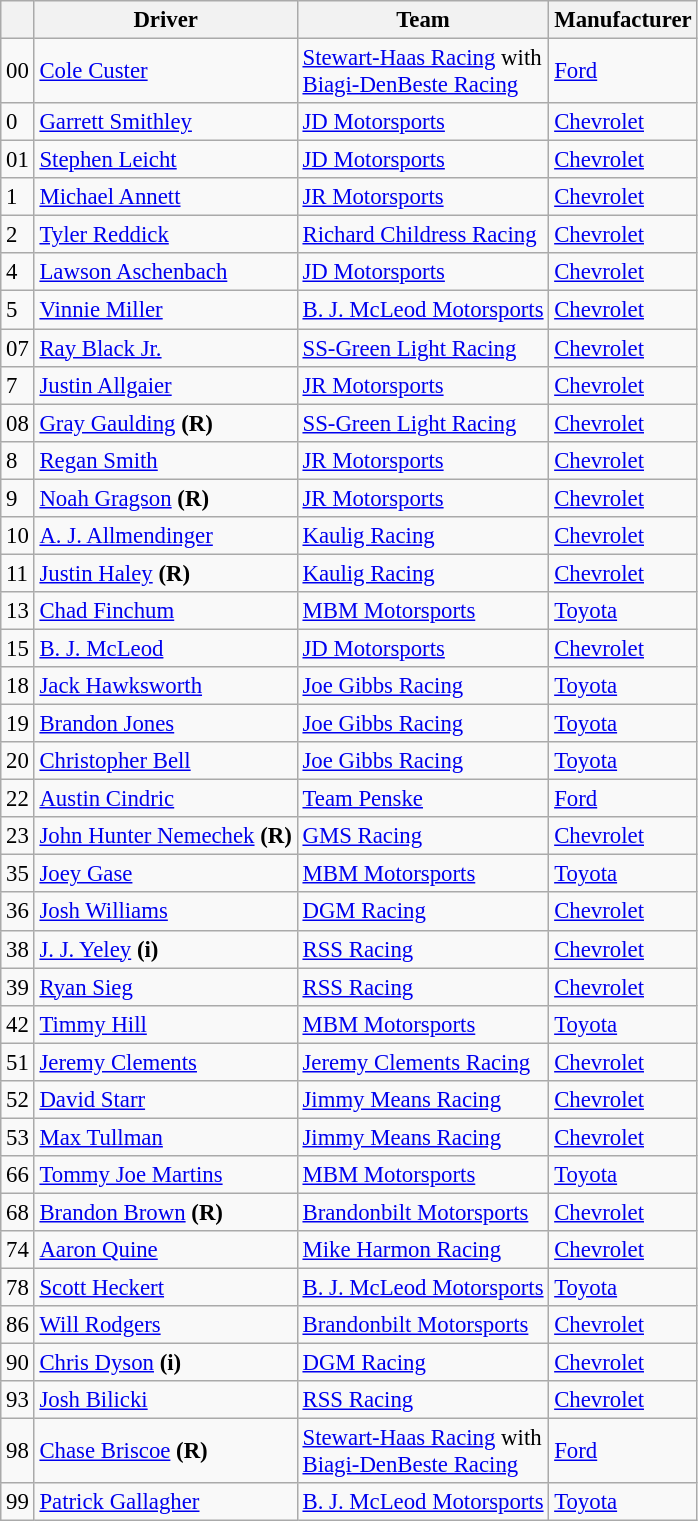<table class="wikitable" style="font-size:95%">
<tr>
<th></th>
<th>Driver</th>
<th>Team</th>
<th>Manufacturer</th>
</tr>
<tr>
<td>00</td>
<td><a href='#'>Cole Custer</a></td>
<td><a href='#'>Stewart-Haas Racing</a> with <br> <a href='#'>Biagi-DenBeste Racing</a></td>
<td><a href='#'>Ford</a></td>
</tr>
<tr>
<td>0</td>
<td><a href='#'>Garrett Smithley</a></td>
<td><a href='#'>JD Motorsports</a></td>
<td><a href='#'>Chevrolet</a></td>
</tr>
<tr>
<td>01</td>
<td><a href='#'>Stephen Leicht</a></td>
<td><a href='#'>JD Motorsports</a></td>
<td><a href='#'>Chevrolet</a></td>
</tr>
<tr>
<td>1</td>
<td><a href='#'>Michael Annett</a></td>
<td><a href='#'>JR Motorsports</a></td>
<td><a href='#'>Chevrolet</a></td>
</tr>
<tr>
<td>2</td>
<td><a href='#'>Tyler Reddick</a></td>
<td><a href='#'>Richard Childress Racing</a></td>
<td><a href='#'>Chevrolet</a></td>
</tr>
<tr>
<td>4</td>
<td><a href='#'>Lawson Aschenbach</a></td>
<td><a href='#'>JD Motorsports</a></td>
<td><a href='#'>Chevrolet</a></td>
</tr>
<tr>
<td>5</td>
<td><a href='#'>Vinnie Miller</a></td>
<td><a href='#'>B. J. McLeod Motorsports</a></td>
<td><a href='#'>Chevrolet</a></td>
</tr>
<tr>
<td>07</td>
<td><a href='#'>Ray Black Jr.</a></td>
<td><a href='#'>SS-Green Light Racing</a></td>
<td><a href='#'>Chevrolet</a></td>
</tr>
<tr>
<td>7</td>
<td><a href='#'>Justin Allgaier</a></td>
<td><a href='#'>JR Motorsports</a></td>
<td><a href='#'>Chevrolet</a></td>
</tr>
<tr>
<td>08</td>
<td><a href='#'>Gray Gaulding</a> <strong>(R)</strong></td>
<td><a href='#'>SS-Green Light Racing</a></td>
<td><a href='#'>Chevrolet</a></td>
</tr>
<tr>
<td>8</td>
<td><a href='#'>Regan Smith</a></td>
<td><a href='#'>JR Motorsports</a></td>
<td><a href='#'>Chevrolet</a></td>
</tr>
<tr>
<td>9</td>
<td><a href='#'>Noah Gragson</a> <strong>(R)</strong></td>
<td><a href='#'>JR Motorsports</a></td>
<td><a href='#'>Chevrolet</a></td>
</tr>
<tr>
<td>10</td>
<td><a href='#'>A. J. Allmendinger</a></td>
<td><a href='#'>Kaulig Racing</a></td>
<td><a href='#'>Chevrolet</a></td>
</tr>
<tr>
<td>11</td>
<td><a href='#'>Justin Haley</a> <strong>(R)</strong></td>
<td><a href='#'>Kaulig Racing</a></td>
<td><a href='#'>Chevrolet</a></td>
</tr>
<tr>
<td>13</td>
<td><a href='#'>Chad Finchum</a></td>
<td><a href='#'>MBM Motorsports</a></td>
<td><a href='#'>Toyota</a></td>
</tr>
<tr>
<td>15</td>
<td><a href='#'>B. J. McLeod</a></td>
<td><a href='#'>JD Motorsports</a></td>
<td><a href='#'>Chevrolet</a></td>
</tr>
<tr>
<td>18</td>
<td><a href='#'>Jack Hawksworth</a></td>
<td><a href='#'>Joe Gibbs Racing</a></td>
<td><a href='#'>Toyota</a></td>
</tr>
<tr>
<td>19</td>
<td><a href='#'>Brandon Jones</a></td>
<td><a href='#'>Joe Gibbs Racing</a></td>
<td><a href='#'>Toyota</a></td>
</tr>
<tr>
<td>20</td>
<td><a href='#'>Christopher Bell</a></td>
<td><a href='#'>Joe Gibbs Racing</a></td>
<td><a href='#'>Toyota</a></td>
</tr>
<tr>
<td>22</td>
<td><a href='#'>Austin Cindric</a></td>
<td><a href='#'>Team Penske</a></td>
<td><a href='#'>Ford</a></td>
</tr>
<tr>
<td>23</td>
<td><a href='#'>John Hunter Nemechek</a> <strong>(R)</strong></td>
<td><a href='#'>GMS Racing</a></td>
<td><a href='#'>Chevrolet</a></td>
</tr>
<tr>
<td>35</td>
<td><a href='#'>Joey Gase</a></td>
<td><a href='#'>MBM Motorsports</a></td>
<td><a href='#'>Toyota</a></td>
</tr>
<tr>
<td>36</td>
<td><a href='#'>Josh Williams</a></td>
<td><a href='#'>DGM Racing</a></td>
<td><a href='#'>Chevrolet</a></td>
</tr>
<tr>
<td>38</td>
<td><a href='#'>J. J. Yeley</a> <strong>(i)</strong></td>
<td><a href='#'>RSS Racing</a></td>
<td><a href='#'>Chevrolet</a></td>
</tr>
<tr>
<td>39</td>
<td><a href='#'>Ryan Sieg</a></td>
<td><a href='#'>RSS Racing</a></td>
<td><a href='#'>Chevrolet</a></td>
</tr>
<tr>
<td>42</td>
<td><a href='#'>Timmy Hill</a></td>
<td><a href='#'>MBM Motorsports</a></td>
<td><a href='#'>Toyota</a></td>
</tr>
<tr>
<td>51</td>
<td><a href='#'>Jeremy Clements</a></td>
<td><a href='#'>Jeremy Clements Racing</a></td>
<td><a href='#'>Chevrolet</a></td>
</tr>
<tr>
<td>52</td>
<td><a href='#'>David Starr</a></td>
<td><a href='#'>Jimmy Means Racing</a></td>
<td><a href='#'>Chevrolet</a></td>
</tr>
<tr>
<td>53</td>
<td><a href='#'>Max Tullman</a></td>
<td><a href='#'>Jimmy Means Racing</a></td>
<td><a href='#'>Chevrolet</a></td>
</tr>
<tr>
<td>66</td>
<td><a href='#'>Tommy Joe Martins</a></td>
<td><a href='#'>MBM Motorsports</a></td>
<td><a href='#'>Toyota</a></td>
</tr>
<tr>
<td>68</td>
<td><a href='#'>Brandon Brown</a> <strong>(R)</strong></td>
<td><a href='#'>Brandonbilt Motorsports</a></td>
<td><a href='#'>Chevrolet</a></td>
</tr>
<tr>
<td>74</td>
<td><a href='#'>Aaron Quine</a></td>
<td><a href='#'>Mike Harmon Racing</a></td>
<td><a href='#'>Chevrolet</a></td>
</tr>
<tr>
<td>78</td>
<td><a href='#'>Scott Heckert</a></td>
<td><a href='#'>B. J. McLeod Motorsports</a></td>
<td><a href='#'>Toyota</a></td>
</tr>
<tr>
<td>86</td>
<td><a href='#'>Will Rodgers</a></td>
<td><a href='#'>Brandonbilt Motorsports</a></td>
<td><a href='#'>Chevrolet</a></td>
</tr>
<tr>
<td>90</td>
<td><a href='#'>Chris Dyson</a> <strong>(i)</strong></td>
<td><a href='#'>DGM Racing</a></td>
<td><a href='#'>Chevrolet</a></td>
</tr>
<tr>
<td>93</td>
<td><a href='#'>Josh Bilicki</a></td>
<td><a href='#'>RSS Racing</a></td>
<td><a href='#'>Chevrolet</a></td>
</tr>
<tr>
<td>98</td>
<td><a href='#'>Chase Briscoe</a> <strong>(R)</strong></td>
<td><a href='#'>Stewart-Haas Racing</a> with <br> <a href='#'>Biagi-DenBeste Racing</a></td>
<td><a href='#'>Ford</a></td>
</tr>
<tr>
<td>99</td>
<td><a href='#'>Patrick Gallagher</a></td>
<td><a href='#'>B. J. McLeod Motorsports</a></td>
<td><a href='#'>Toyota</a></td>
</tr>
</table>
